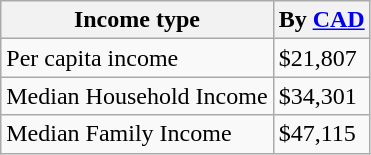<table class="wikitable">
<tr>
<th>Income type</th>
<th>By <a href='#'>CAD</a></th>
</tr>
<tr>
<td>Per capita income</td>
<td>$21,807</td>
</tr>
<tr>
<td>Median Household Income</td>
<td>$34,301</td>
</tr>
<tr>
<td>Median Family Income</td>
<td>$47,115</td>
</tr>
</table>
